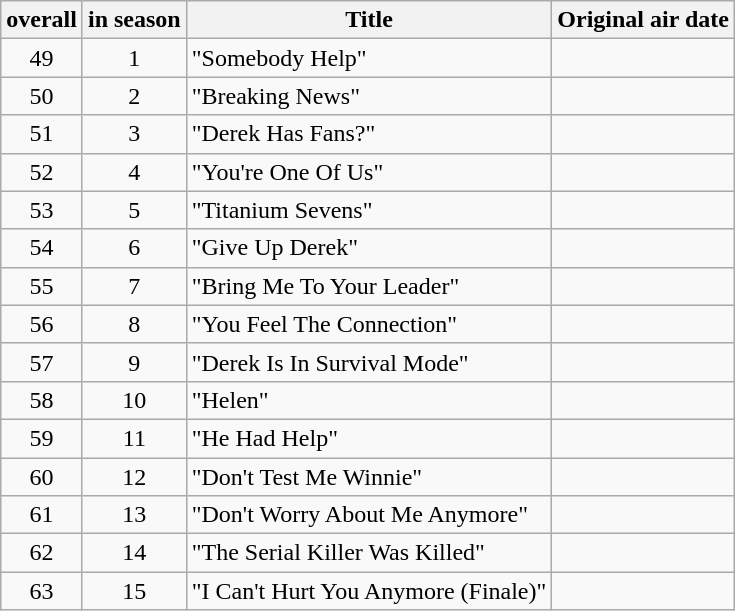<table class="wikitable" style="text-align:center">
<tr>
<th> overall</th>
<th> in season</th>
<th>Title</th>
<th>Original air date</th>
</tr>
<tr>
<td>49</td>
<td>1</td>
<td style="text-align:left">"Somebody Help"</td>
<td></td>
</tr>
<tr>
<td>50</td>
<td>2</td>
<td style="text-align:left">"Breaking News"</td>
<td></td>
</tr>
<tr>
<td>51</td>
<td>3</td>
<td style="text-align:left">"Derek Has Fans?"</td>
<td></td>
</tr>
<tr>
<td>52</td>
<td>4</td>
<td style="text-align:left">"You're One Of Us"</td>
<td></td>
</tr>
<tr>
<td>53</td>
<td>5</td>
<td style="text-align:left">"Titanium Sevens"</td>
<td></td>
</tr>
<tr>
<td>54</td>
<td>6</td>
<td style="text-align:left">"Give Up Derek"</td>
<td></td>
</tr>
<tr>
<td>55</td>
<td>7</td>
<td style="text-align:left">"Bring Me To Your Leader"</td>
<td></td>
</tr>
<tr>
<td>56</td>
<td>8</td>
<td style="text-align:left">"You Feel The Connection"</td>
<td></td>
</tr>
<tr>
<td>57</td>
<td>9</td>
<td style="text-align:left">"Derek Is In Survival Mode"</td>
<td></td>
</tr>
<tr>
<td>58</td>
<td>10</td>
<td style="text-align:left">"Helen"</td>
<td></td>
</tr>
<tr>
<td>59</td>
<td>11</td>
<td style="text-align:left">"He Had Help"</td>
<td></td>
</tr>
<tr>
<td>60</td>
<td>12</td>
<td style="text-align:left">"Don't Test Me Winnie"</td>
<td></td>
</tr>
<tr>
<td>61</td>
<td>13</td>
<td style="text-align:left">"Don't Worry About Me Anymore"</td>
<td></td>
</tr>
<tr>
<td>62</td>
<td>14</td>
<td style="text-align:left">"The Serial Killer Was Killed"</td>
<td></td>
</tr>
<tr>
<td>63</td>
<td>15</td>
<td style="text-align:left">"I Can't Hurt You Anymore (Finale)"</td>
<td></td>
</tr>
</table>
